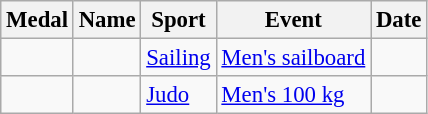<table class="wikitable sortable" style="font-size:95%">
<tr>
<th>Medal</th>
<th>Name</th>
<th>Sport</th>
<th>Event</th>
<th>Date</th>
</tr>
<tr>
<td></td>
<td></td>
<td><a href='#'>Sailing</a></td>
<td><a href='#'>Men's sailboard</a></td>
<td></td>
</tr>
<tr>
<td></td>
<td></td>
<td><a href='#'>Judo</a></td>
<td><a href='#'>Men's 100 kg</a></td>
<td></td>
</tr>
</table>
